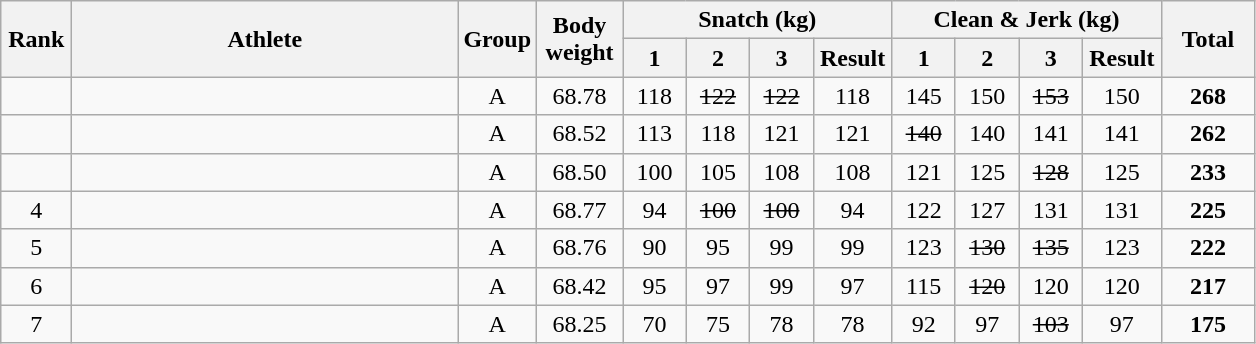<table class = "wikitable" style="text-align:center;">
<tr>
<th rowspan=2 width=40>Rank</th>
<th rowspan=2 width=250>Athlete</th>
<th rowspan=2 width=40>Group</th>
<th rowspan=2 width=50>Body weight</th>
<th colspan=4>Snatch (kg)</th>
<th colspan=4>Clean & Jerk (kg)</th>
<th rowspan=2 width=55>Total</th>
</tr>
<tr>
<th width=35>1</th>
<th width=35>2</th>
<th width=35>3</th>
<th width=45>Result</th>
<th width=35>1</th>
<th width=35>2</th>
<th width=35>3</th>
<th width=45>Result</th>
</tr>
<tr>
<td></td>
<td align=left></td>
<td>A</td>
<td>68.78</td>
<td>118</td>
<td><s>122 </s></td>
<td><s>122 </s></td>
<td>118</td>
<td>145</td>
<td>150</td>
<td><s>153 </s></td>
<td>150</td>
<td><strong>268</strong></td>
</tr>
<tr>
<td></td>
<td align=left></td>
<td>A</td>
<td>68.52</td>
<td>113</td>
<td>118</td>
<td>121</td>
<td>121</td>
<td><s>140 </s></td>
<td>140</td>
<td>141</td>
<td>141</td>
<td><strong>262</strong></td>
</tr>
<tr>
<td></td>
<td align=left></td>
<td>A</td>
<td>68.50</td>
<td>100</td>
<td>105</td>
<td>108</td>
<td>108</td>
<td>121</td>
<td>125</td>
<td><s>128 </s></td>
<td>125</td>
<td><strong>233</strong></td>
</tr>
<tr>
<td>4</td>
<td align=left></td>
<td>A</td>
<td>68.77</td>
<td>94</td>
<td><s>100 </s></td>
<td><s>100 </s></td>
<td>94</td>
<td>122</td>
<td>127</td>
<td>131</td>
<td>131</td>
<td><strong>225</strong></td>
</tr>
<tr>
<td>5</td>
<td align=left></td>
<td>A</td>
<td>68.76</td>
<td>90</td>
<td>95</td>
<td>99</td>
<td>99</td>
<td>123</td>
<td><s>130 </s></td>
<td><s>135 </s></td>
<td>123</td>
<td><strong>222</strong></td>
</tr>
<tr>
<td>6</td>
<td align=left></td>
<td>A</td>
<td>68.42</td>
<td>95</td>
<td>97</td>
<td>99</td>
<td>97</td>
<td>115</td>
<td><s>120 </s></td>
<td>120</td>
<td>120</td>
<td><strong>217</strong></td>
</tr>
<tr>
<td>7</td>
<td align=left></td>
<td>A</td>
<td>68.25</td>
<td>70</td>
<td>75</td>
<td>78</td>
<td>78</td>
<td>92</td>
<td>97</td>
<td><s>103 </s></td>
<td>97</td>
<td><strong>175</strong></td>
</tr>
</table>
